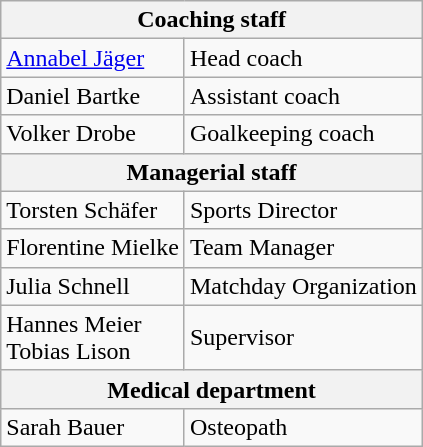<table class="wikitable">
<tr>
<th colspan="2">Coaching staff</th>
</tr>
<tr>
<td> <a href='#'>Annabel Jäger</a></td>
<td>Head coach</td>
</tr>
<tr>
<td> Daniel Bartke</td>
<td>Assistant coach</td>
</tr>
<tr>
<td> Volker Drobe</td>
<td>Goalkeeping coach</td>
</tr>
<tr>
<th colspan="2">Managerial staff</th>
</tr>
<tr>
<td> Torsten Schäfer</td>
<td>Sports Director</td>
</tr>
<tr>
<td> Florentine Mielke</td>
<td>Team Manager</td>
</tr>
<tr>
<td> Julia Schnell</td>
<td>Matchday Organization</td>
</tr>
<tr>
<td> Hannes Meier <br>  Tobias Lison</td>
<td>Supervisor</td>
</tr>
<tr>
<th colspan="2">Medical department</th>
</tr>
<tr>
<td> Sarah Bauer</td>
<td>Osteopath</td>
</tr>
</table>
